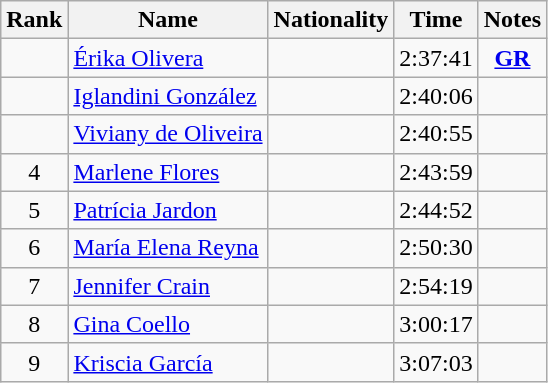<table class="wikitable sortable" style="text-align:center">
<tr>
<th>Rank</th>
<th>Name</th>
<th>Nationality</th>
<th>Time</th>
<th>Notes</th>
</tr>
<tr>
<td></td>
<td align=left><a href='#'>Érika Olivera</a></td>
<td align=left></td>
<td>2:37:41</td>
<td><strong><a href='#'>GR</a></strong></td>
</tr>
<tr>
<td></td>
<td align=left><a href='#'>Iglandini González</a></td>
<td align=left></td>
<td>2:40:06</td>
<td></td>
</tr>
<tr>
<td></td>
<td align=left><a href='#'>Viviany de Oliveira</a></td>
<td align=left></td>
<td>2:40:55</td>
<td></td>
</tr>
<tr>
<td>4</td>
<td align=left><a href='#'>Marlene Flores</a></td>
<td align=left></td>
<td>2:43:59</td>
<td></td>
</tr>
<tr>
<td>5</td>
<td align=left><a href='#'>Patrícia Jardon</a></td>
<td align=left></td>
<td>2:44:52</td>
<td></td>
</tr>
<tr>
<td>6</td>
<td align=left><a href='#'>María Elena Reyna</a></td>
<td align=left></td>
<td>2:50:30</td>
<td></td>
</tr>
<tr>
<td>7</td>
<td align=left><a href='#'>Jennifer Crain</a></td>
<td align=left></td>
<td>2:54:19</td>
<td></td>
</tr>
<tr>
<td>8</td>
<td align=left><a href='#'>Gina Coello</a></td>
<td align=left></td>
<td>3:00:17</td>
<td></td>
</tr>
<tr>
<td>9</td>
<td align=left><a href='#'>Kriscia García</a></td>
<td align=left></td>
<td>3:07:03</td>
<td></td>
</tr>
</table>
